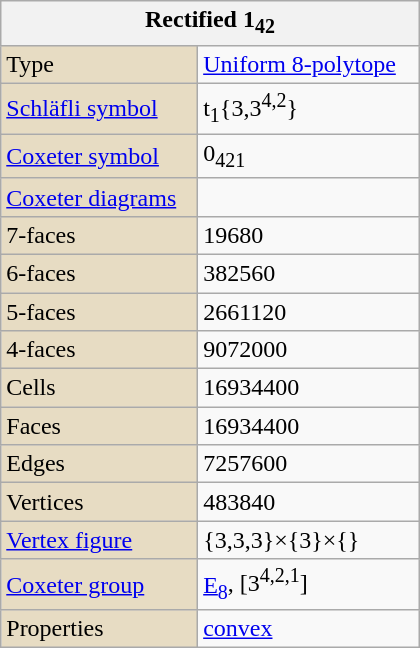<table class="wikitable" align="right" style="margin-left:10px" width="280">
<tr>
<th bgcolor=#e7dcc3 colspan=2>Rectified 1<sub>42</sub></th>
</tr>
<tr>
<td bgcolor=#e7dcc3>Type</td>
<td><a href='#'>Uniform 8-polytope</a></td>
</tr>
<tr>
<td bgcolor=#e7dcc3><a href='#'>Schläfli symbol</a></td>
<td>t<sub>1</sub>{3,3<sup>4,2</sup>}</td>
</tr>
<tr>
<td bgcolor=#e7dcc3><a href='#'>Coxeter symbol</a></td>
<td>0<sub>421</sub></td>
</tr>
<tr>
<td bgcolor=#e7dcc3><a href='#'>Coxeter diagrams</a></td>
<td><br></td>
</tr>
<tr>
<td bgcolor=#e7dcc3>7-faces</td>
<td>19680</td>
</tr>
<tr>
<td bgcolor=#e7dcc3>6-faces</td>
<td>382560</td>
</tr>
<tr>
<td bgcolor=#e7dcc3>5-faces</td>
<td>2661120</td>
</tr>
<tr>
<td bgcolor=#e7dcc3>4-faces</td>
<td>9072000</td>
</tr>
<tr>
<td bgcolor=#e7dcc3>Cells</td>
<td>16934400</td>
</tr>
<tr>
<td bgcolor=#e7dcc3>Faces</td>
<td>16934400</td>
</tr>
<tr>
<td bgcolor=#e7dcc3>Edges</td>
<td>7257600</td>
</tr>
<tr>
<td bgcolor=#e7dcc3>Vertices</td>
<td>483840</td>
</tr>
<tr>
<td bgcolor=#e7dcc3><a href='#'>Vertex figure</a></td>
<td>{3,3,3}×{3}×{}</td>
</tr>
<tr>
<td bgcolor=#e7dcc3><a href='#'>Coxeter group</a></td>
<td><a href='#'>E<sub>8</sub></a>, [3<sup>4,2,1</sup>]</td>
</tr>
<tr>
<td bgcolor=#e7dcc3>Properties</td>
<td><a href='#'>convex</a></td>
</tr>
</table>
